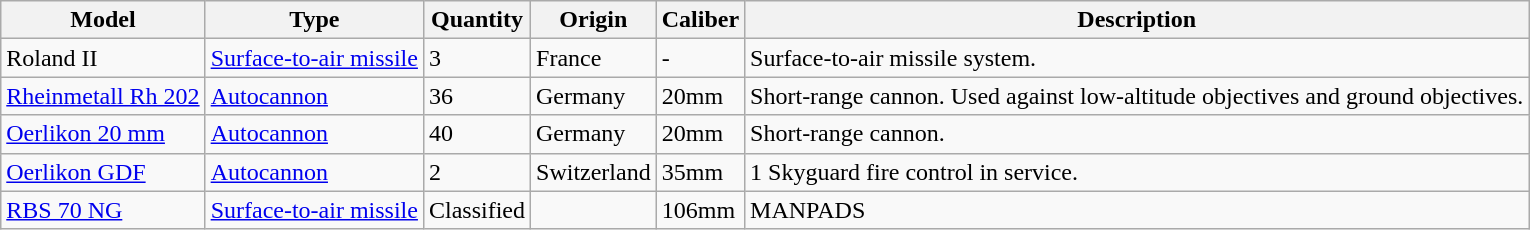<table class="wikitable">
<tr>
<th>Model</th>
<th>Type</th>
<th>Quantity</th>
<th>Origin</th>
<th>Caliber</th>
<th>Description</th>
</tr>
<tr>
<td>Roland II</td>
<td><a href='#'>Surface-to-air missile</a></td>
<td>3</td>
<td>France</td>
<td>-</td>
<td>Surface-to-air missile system.</td>
</tr>
<tr>
<td><a href='#'>Rheinmetall Rh 202</a></td>
<td><a href='#'>Autocannon</a></td>
<td>36</td>
<td>Germany</td>
<td>20mm</td>
<td>Short-range cannon. Used against low-altitude objectives and ground objectives.</td>
</tr>
<tr>
<td><a href='#'>Oerlikon 20 mm</a></td>
<td><a href='#'>Autocannon</a></td>
<td>40</td>
<td>Germany</td>
<td>20mm</td>
<td>Short-range cannon.</td>
</tr>
<tr>
<td><a href='#'>Oerlikon GDF</a></td>
<td><a href='#'>Autocannon</a></td>
<td>2</td>
<td>Switzerland</td>
<td>35mm</td>
<td>1 Skyguard fire control in service.</td>
</tr>
<tr>
<td><a href='#'>RBS 70 NG</a></td>
<td><a href='#'>Surface-to-air missile</a></td>
<td>Classified</td>
<td></td>
<td>106mm</td>
<td>MANPADS</td>
</tr>
</table>
